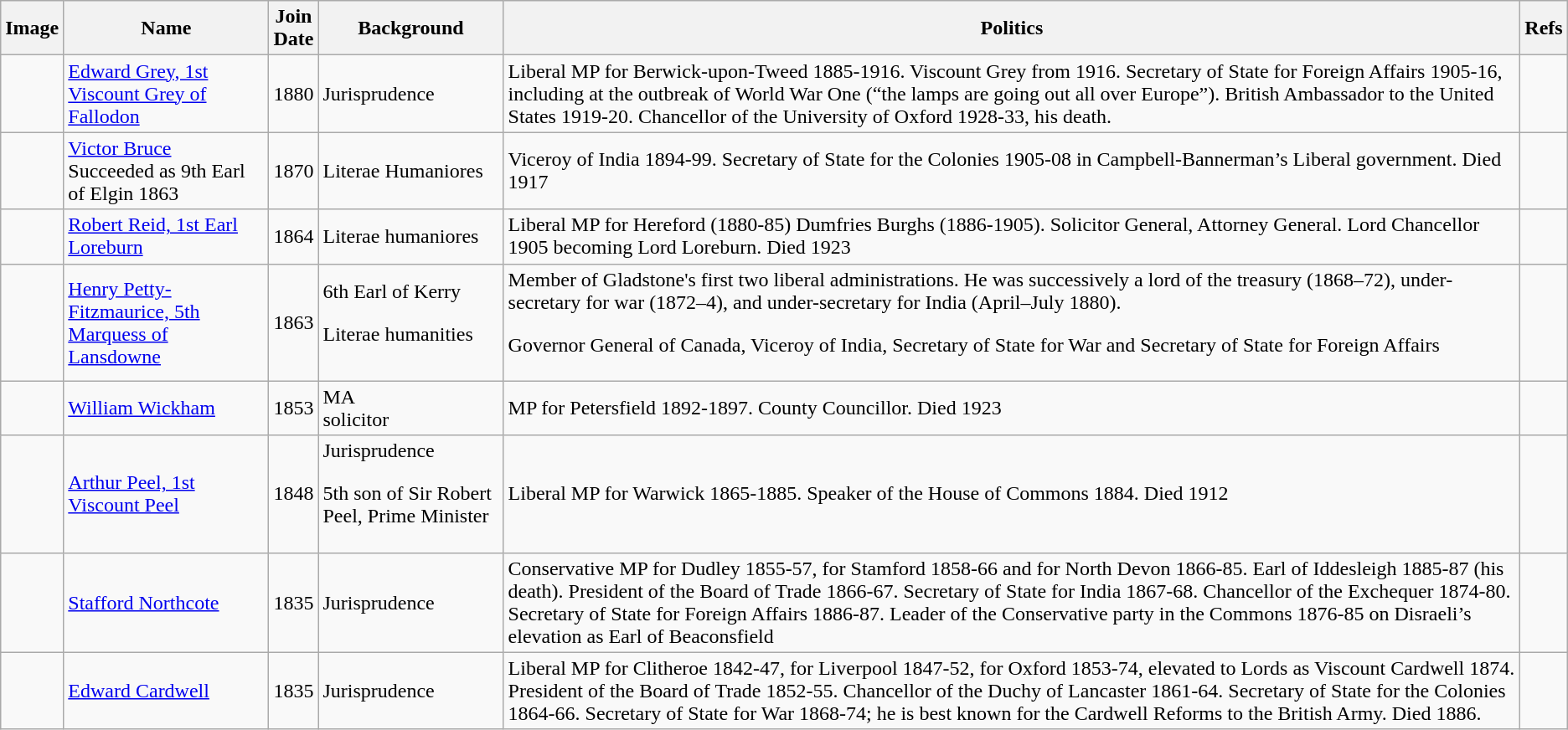<table class="wikitable sortable">
<tr>
<th class="unsortable">Image</th>
<th>Name</th>
<th>Join<br>Date</th>
<th>Background</th>
<th>Politics</th>
<th>Refs</th>
</tr>
<tr>
<td></td>
<td><a href='#'>Edward Grey, 1st Viscount Grey of Fallodon</a></td>
<td>1880</td>
<td>Jurisprudence</td>
<td>Liberal MP for Berwick-upon-Tweed 1885-1916.  Viscount Grey from 1916. Secretary of State for Foreign Affairs 1905-16, including at the outbreak of World War One (“the lamps are going out all over Europe”). British Ambassador to the United States 1919-20. Chancellor of the University of Oxford 1928-33, his death.</td>
<td></td>
</tr>
<tr>
<td></td>
<td><a href='#'>Victor Bruce</a><br>Succeeded as 9th Earl of Elgin 1863</td>
<td>1870</td>
<td>Literae Humaniores</td>
<td>Viceroy of India 1894-99. Secretary of State for the Colonies 1905-08 in Campbell-Bannerman’s Liberal government. Died 1917</td>
<td></td>
</tr>
<tr>
<td></td>
<td><a href='#'>Robert Reid, 1st Earl Loreburn</a></td>
<td>1864</td>
<td>Literae humaniores</td>
<td>Liberal MP for Hereford (1880-85) Dumfries Burghs (1886-1905). Solicitor General, Attorney General. Lord Chancellor 1905 becoming Lord Loreburn. Died 1923</td>
<td></td>
</tr>
<tr>
<td></td>
<td><a href='#'>Henry Petty-Fitzmaurice, 5th Marquess of Lansdowne</a></td>
<td>1863</td>
<td>6th Earl of Kerry<p>Literae humanities</p></td>
<td>Member of Gladstone's first two liberal administrations. He was successively a lord of the treasury (1868–72), under-secretary for war (1872–4), and under-secretary for India (April–July 1880). <p>Governor General of Canada, Viceroy of India, Secretary of State for War and Secretary of State for Foreign Affairs</p></td>
<td></td>
</tr>
<tr>
<td></td>
<td><a href='#'>William Wickham</a></td>
<td>1853</td>
<td>MA<br>solicitor</td>
<td>MP for Petersfield 1892-1897. County Councillor. Died 1923</td>
<td></td>
</tr>
<tr>
<td></td>
<td><a href='#'>Arthur Peel, 1st Viscount Peel</a></td>
<td>1848</td>
<td>Jurisprudence<p>5th son of Sir Robert Peel, Prime Minister</p></td>
<td>Liberal MP for Warwick 1865-1885. Speaker of the House of Commons 1884. Died 1912</td>
<td></td>
</tr>
<tr>
<td></td>
<td><a href='#'>Stafford Northcote</a></td>
<td>1835</td>
<td>Jurisprudence</td>
<td>Conservative MP for Dudley 1855-57, for Stamford 1858-66 and for North Devon 1866-85. Earl of Iddesleigh 1885-87 (his death).  President of the Board of Trade 1866-67.  Secretary of State for India 1867-68. Chancellor of the Exchequer 1874-80. Secretary of State for Foreign Affairs 1886-87. Leader of the Conservative party in the Commons  1876-85 on Disraeli’s elevation as Earl of Beaconsfield</td>
<td></td>
</tr>
<tr>
<td></td>
<td><a href='#'>Edward Cardwell</a></td>
<td>1835</td>
<td>Jurisprudence</td>
<td>Liberal MP for Clitheroe 1842-47, for Liverpool 1847-52, for Oxford 1853-74, elevated to Lords as Viscount Cardwell 1874. President of the Board of Trade 1852-55.  Chancellor of the Duchy of Lancaster 1861-64. Secretary of State for the Colonies 1864-66. Secretary of State for War 1868-74; he is best known for the Cardwell Reforms to the British Army. Died 1886.</td>
<td><br></td>
</tr>
</table>
